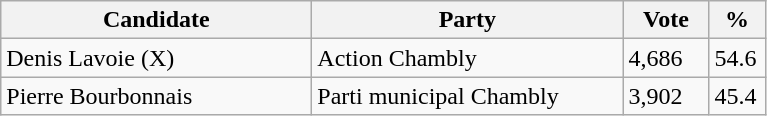<table class="wikitable">
<tr>
<th bgcolor="#DDDDFF" width="200px">Candidate</th>
<th bgcolor="#DDDDFF" width="200px">Party</th>
<th bgcolor="#DDDDFF" width="50px">Vote</th>
<th bgcolor="#DDDDFF" width="30px">%</th>
</tr>
<tr>
<td>Denis Lavoie (X)</td>
<td>Action Chambly</td>
<td>4,686</td>
<td>54.6</td>
</tr>
<tr>
<td>Pierre Bourbonnais</td>
<td>Parti municipal Chambly</td>
<td>3,902</td>
<td>45.4</td>
</tr>
</table>
